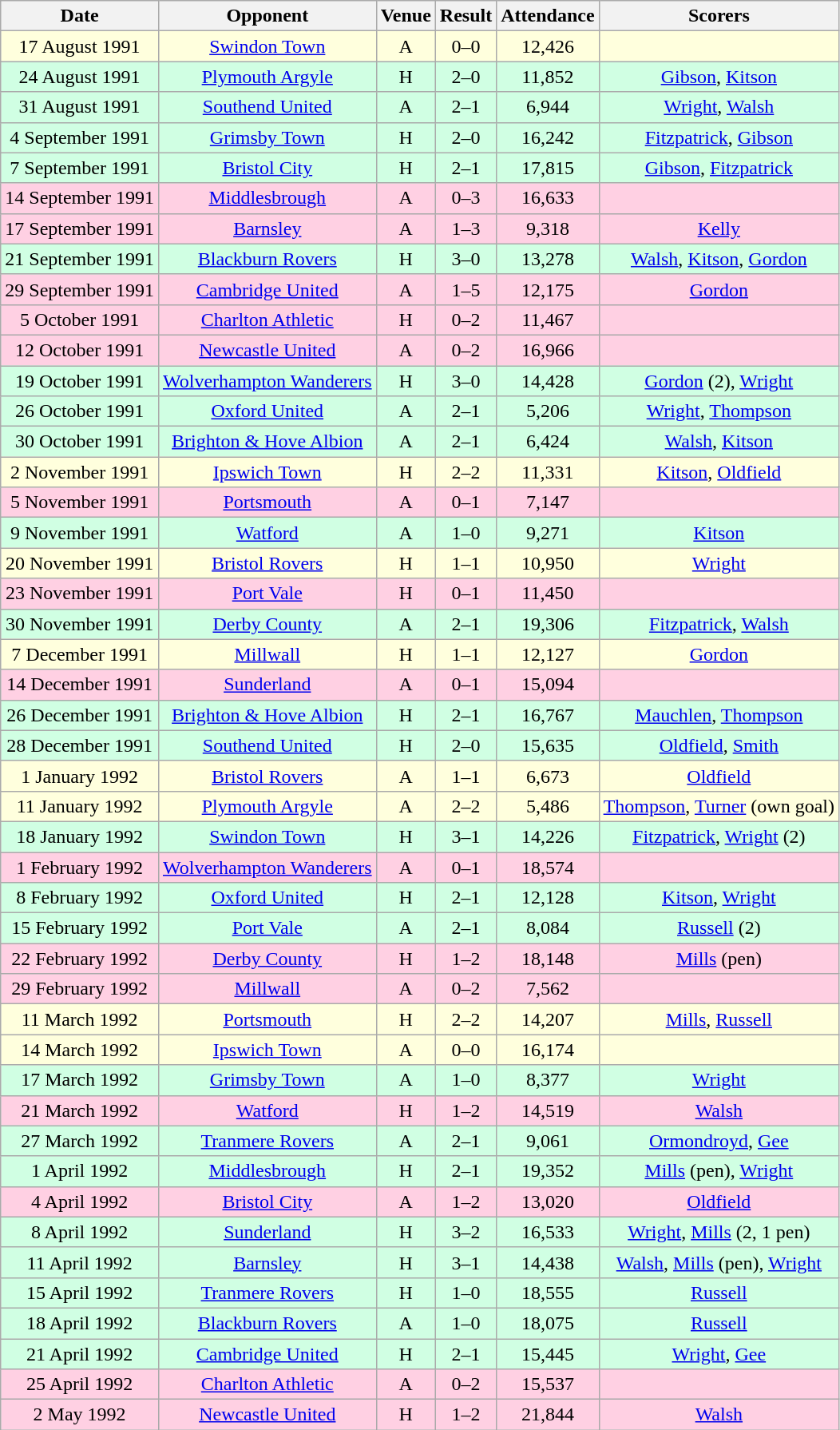<table class="wikitable sortable" style="font-size:100%; text-align:center">
<tr>
<th>Date</th>
<th>Opponent</th>
<th>Venue</th>
<th>Result</th>
<th>Attendance</th>
<th>Scorers</th>
</tr>
<tr style="background-color: #ffffdd;">
<td>17 August 1991</td>
<td><a href='#'>Swindon Town</a></td>
<td>A</td>
<td>0–0</td>
<td>12,426</td>
<td></td>
</tr>
<tr style="background-color: #d0ffe3;">
<td>24 August 1991</td>
<td><a href='#'>Plymouth Argyle</a></td>
<td>H</td>
<td>2–0</td>
<td>11,852</td>
<td><a href='#'>Gibson</a>, <a href='#'>Kitson</a></td>
</tr>
<tr style="background-color: #d0ffe3;">
<td>31 August 1991</td>
<td><a href='#'>Southend United</a></td>
<td>A</td>
<td>2–1</td>
<td>6,944</td>
<td><a href='#'>Wright</a>, <a href='#'>Walsh</a></td>
</tr>
<tr style="background-color: #d0ffe3;">
<td>4 September 1991</td>
<td><a href='#'>Grimsby Town</a></td>
<td>H</td>
<td>2–0</td>
<td>16,242</td>
<td><a href='#'>Fitzpatrick</a>, <a href='#'>Gibson</a></td>
</tr>
<tr style="background-color: #d0ffe3;">
<td>7 September 1991</td>
<td><a href='#'>Bristol City</a></td>
<td>H</td>
<td>2–1</td>
<td>17,815</td>
<td><a href='#'>Gibson</a>, <a href='#'>Fitzpatrick</a></td>
</tr>
<tr style="background-color: #ffd0e3;">
<td>14 September 1991</td>
<td><a href='#'>Middlesbrough</a></td>
<td>A</td>
<td>0–3</td>
<td>16,633</td>
<td></td>
</tr>
<tr style="background-color: #ffd0e3;">
<td>17 September 1991</td>
<td><a href='#'>Barnsley</a></td>
<td>A</td>
<td>1–3</td>
<td>9,318</td>
<td><a href='#'>Kelly</a></td>
</tr>
<tr style="background-color: #d0ffe3;">
<td>21 September 1991</td>
<td><a href='#'>Blackburn Rovers</a></td>
<td>H</td>
<td>3–0</td>
<td>13,278</td>
<td><a href='#'>Walsh</a>, <a href='#'>Kitson</a>, <a href='#'>Gordon</a></td>
</tr>
<tr style="background-color: #ffd0e3;">
<td>29 September 1991</td>
<td><a href='#'>Cambridge United</a></td>
<td>A</td>
<td>1–5</td>
<td>12,175</td>
<td><a href='#'>Gordon</a></td>
</tr>
<tr style="background-color: #ffd0e3;">
<td>5 October 1991</td>
<td><a href='#'>Charlton Athletic</a></td>
<td>H</td>
<td>0–2</td>
<td>11,467</td>
<td></td>
</tr>
<tr style="background-color: #ffd0e3;">
<td>12 October 1991</td>
<td><a href='#'>Newcastle United</a></td>
<td>A</td>
<td>0–2</td>
<td>16,966</td>
<td></td>
</tr>
<tr style="background-color: #d0ffe3;">
<td>19 October 1991</td>
<td><a href='#'>Wolverhampton Wanderers</a></td>
<td>H</td>
<td>3–0</td>
<td>14,428</td>
<td><a href='#'>Gordon</a> (2), <a href='#'>Wright</a></td>
</tr>
<tr style="background-color: #d0ffe3;">
<td>26 October 1991</td>
<td><a href='#'>Oxford United</a></td>
<td>A</td>
<td>2–1</td>
<td>5,206</td>
<td><a href='#'>Wright</a>, <a href='#'>Thompson</a></td>
</tr>
<tr style="background-color: #d0ffe3;">
<td>30 October 1991</td>
<td><a href='#'>Brighton & Hove Albion</a></td>
<td>A</td>
<td>2–1</td>
<td>6,424</td>
<td><a href='#'>Walsh</a>, <a href='#'>Kitson</a></td>
</tr>
<tr style="background-color: #ffffdd;">
<td>2 November 1991</td>
<td><a href='#'>Ipswich Town</a></td>
<td>H</td>
<td>2–2</td>
<td>11,331</td>
<td><a href='#'>Kitson</a>, <a href='#'>Oldfield</a></td>
</tr>
<tr style="background-color: #ffd0e3;">
<td>5 November 1991</td>
<td><a href='#'>Portsmouth</a></td>
<td>A</td>
<td>0–1</td>
<td>7,147</td>
<td></td>
</tr>
<tr style="background-color: #d0ffe3;">
<td>9 November 1991</td>
<td><a href='#'>Watford</a></td>
<td>A</td>
<td>1–0</td>
<td>9,271</td>
<td><a href='#'>Kitson</a></td>
</tr>
<tr style="background-color: #ffffdd;">
<td>20 November 1991</td>
<td><a href='#'>Bristol Rovers</a></td>
<td>H</td>
<td>1–1</td>
<td>10,950</td>
<td><a href='#'>Wright</a></td>
</tr>
<tr style="background-color: #ffd0e3;">
<td>23 November 1991</td>
<td><a href='#'>Port Vale</a></td>
<td>H</td>
<td>0–1</td>
<td>11,450</td>
<td></td>
</tr>
<tr style="background-color: #d0ffe3;">
<td>30 November 1991</td>
<td><a href='#'>Derby County</a></td>
<td>A</td>
<td>2–1</td>
<td>19,306</td>
<td><a href='#'>Fitzpatrick</a>, <a href='#'>Walsh</a></td>
</tr>
<tr style="background-color: #ffffdd;">
<td>7 December 1991</td>
<td><a href='#'>Millwall</a></td>
<td>H</td>
<td>1–1</td>
<td>12,127</td>
<td><a href='#'>Gordon</a></td>
</tr>
<tr style="background-color: #ffd0e3;">
<td>14 December 1991</td>
<td><a href='#'>Sunderland</a></td>
<td>A</td>
<td>0–1</td>
<td>15,094</td>
<td></td>
</tr>
<tr style="background-color: #d0ffe3;">
<td>26 December 1991</td>
<td><a href='#'>Brighton & Hove Albion</a></td>
<td>H</td>
<td>2–1</td>
<td>16,767</td>
<td><a href='#'>Mauchlen</a>, <a href='#'>Thompson</a></td>
</tr>
<tr style="background-color: #d0ffe3;">
<td>28 December 1991</td>
<td><a href='#'>Southend United</a></td>
<td>H</td>
<td>2–0</td>
<td>15,635</td>
<td><a href='#'>Oldfield</a>, <a href='#'>Smith</a></td>
</tr>
<tr style="background-color: #ffffdd;">
<td>1 January 1992</td>
<td><a href='#'>Bristol Rovers</a></td>
<td>A</td>
<td>1–1</td>
<td>6,673</td>
<td><a href='#'>Oldfield</a></td>
</tr>
<tr style="background-color: #ffffdd;">
<td>11 January 1992</td>
<td><a href='#'>Plymouth Argyle</a></td>
<td>A</td>
<td>2–2</td>
<td>5,486</td>
<td><a href='#'>Thompson</a>, <a href='#'>Turner</a> (own goal)</td>
</tr>
<tr style="background-color: #d0ffe3;">
<td>18 January 1992</td>
<td><a href='#'>Swindon Town</a></td>
<td>H</td>
<td>3–1</td>
<td>14,226</td>
<td><a href='#'>Fitzpatrick</a>, <a href='#'>Wright</a> (2)</td>
</tr>
<tr style="background-color: #ffd0e3;">
<td>1 February 1992</td>
<td><a href='#'>Wolverhampton Wanderers</a></td>
<td>A</td>
<td>0–1</td>
<td>18,574</td>
<td></td>
</tr>
<tr style="background-color: #d0ffe3;">
<td>8 February 1992</td>
<td><a href='#'>Oxford United</a></td>
<td>H</td>
<td>2–1</td>
<td>12,128</td>
<td><a href='#'>Kitson</a>, <a href='#'>Wright</a></td>
</tr>
<tr style="background-color: #d0ffe3;">
<td>15 February 1992</td>
<td><a href='#'>Port Vale</a></td>
<td>A</td>
<td>2–1</td>
<td>8,084</td>
<td><a href='#'>Russell</a> (2)</td>
</tr>
<tr style="background-color: #ffd0e3;">
<td>22 February 1992</td>
<td><a href='#'>Derby County</a></td>
<td>H</td>
<td>1–2</td>
<td>18,148</td>
<td><a href='#'>Mills</a> (pen)</td>
</tr>
<tr style="background-color: #ffd0e3;">
<td>29 February 1992</td>
<td><a href='#'>Millwall</a></td>
<td>A</td>
<td>0–2</td>
<td>7,562</td>
<td></td>
</tr>
<tr style="background-color: #ffffdd;">
<td>11 March 1992</td>
<td><a href='#'>Portsmouth</a></td>
<td>H</td>
<td>2–2</td>
<td>14,207</td>
<td><a href='#'>Mills</a>, <a href='#'>Russell</a></td>
</tr>
<tr style="background-color: #ffffdd;">
<td>14 March 1992</td>
<td><a href='#'>Ipswich Town</a></td>
<td>A</td>
<td>0–0</td>
<td>16,174</td>
<td></td>
</tr>
<tr style="background-color: #d0ffe3;">
<td>17 March 1992</td>
<td><a href='#'>Grimsby Town</a></td>
<td>A</td>
<td>1–0</td>
<td>8,377</td>
<td><a href='#'>Wright</a></td>
</tr>
<tr style="background-color: #ffd0e3;">
<td>21 March 1992</td>
<td><a href='#'>Watford</a></td>
<td>H</td>
<td>1–2</td>
<td>14,519</td>
<td><a href='#'>Walsh</a></td>
</tr>
<tr style="background-color: #d0ffe3;">
<td>27 March 1992</td>
<td><a href='#'>Tranmere Rovers</a></td>
<td>A</td>
<td>2–1</td>
<td>9,061</td>
<td><a href='#'>Ormondroyd</a>, <a href='#'>Gee</a></td>
</tr>
<tr style="background-color: #d0ffe3;">
<td>1 April 1992</td>
<td><a href='#'>Middlesbrough</a></td>
<td>H</td>
<td>2–1</td>
<td>19,352</td>
<td><a href='#'>Mills</a> (pen), <a href='#'>Wright</a></td>
</tr>
<tr style="background-color: #ffd0e3;">
<td>4 April 1992</td>
<td><a href='#'>Bristol City</a></td>
<td>A</td>
<td>1–2</td>
<td>13,020</td>
<td><a href='#'>Oldfield</a></td>
</tr>
<tr style="background-color: #d0ffe3;">
<td>8 April 1992</td>
<td><a href='#'>Sunderland</a></td>
<td>H</td>
<td>3–2</td>
<td>16,533</td>
<td><a href='#'>Wright</a>, <a href='#'>Mills</a> (2, 1 pen)</td>
</tr>
<tr style="background-color: #d0ffe3;">
<td>11 April 1992</td>
<td><a href='#'>Barnsley</a></td>
<td>H</td>
<td>3–1</td>
<td>14,438</td>
<td><a href='#'>Walsh</a>, <a href='#'>Mills</a> (pen), <a href='#'>Wright</a></td>
</tr>
<tr style="background-color: #d0ffe3;">
<td>15 April 1992</td>
<td><a href='#'>Tranmere Rovers</a></td>
<td>H</td>
<td>1–0</td>
<td>18,555</td>
<td><a href='#'>Russell</a></td>
</tr>
<tr style="background-color: #d0ffe3;">
<td>18 April 1992</td>
<td><a href='#'>Blackburn Rovers</a></td>
<td>A</td>
<td>1–0</td>
<td>18,075</td>
<td><a href='#'>Russell</a></td>
</tr>
<tr style="background-color: #d0ffe3;">
<td>21 April 1992</td>
<td><a href='#'>Cambridge United</a></td>
<td>H</td>
<td>2–1</td>
<td>15,445</td>
<td><a href='#'>Wright</a>, <a href='#'>Gee</a></td>
</tr>
<tr style="background-color: #ffd0e3;">
<td>25 April 1992</td>
<td><a href='#'>Charlton Athletic</a></td>
<td>A</td>
<td>0–2</td>
<td>15,537</td>
<td></td>
</tr>
<tr style="background-color: #ffd0e3;">
<td>2 May 1992</td>
<td><a href='#'>Newcastle United</a></td>
<td>H</td>
<td>1–2</td>
<td>21,844</td>
<td><a href='#'>Walsh</a></td>
</tr>
</table>
